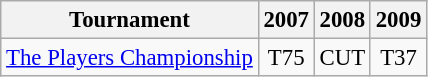<table class="wikitable" style="font-size:95%;text-align:center;">
<tr>
<th>Tournament</th>
<th>2007</th>
<th>2008</th>
<th>2009</th>
</tr>
<tr>
<td align=left><a href='#'>The Players Championship</a></td>
<td>T75</td>
<td>CUT</td>
<td>T37</td>
</tr>
</table>
